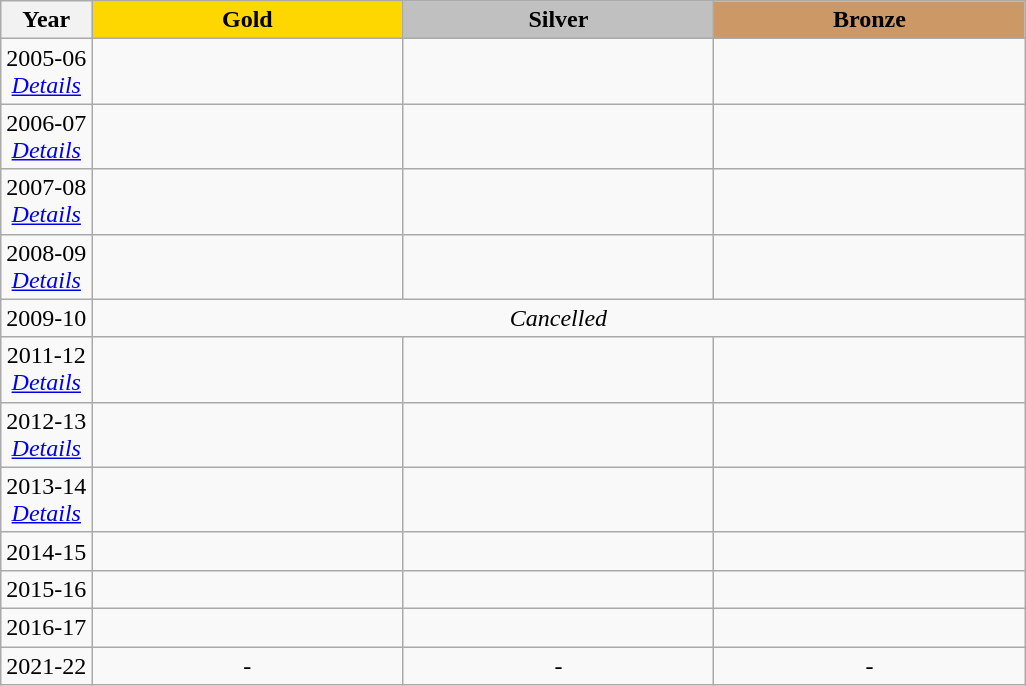<table class="wikitable">
<tr>
<th>Year</th>
<th scope=col colspan=1 style="width:200px; background: gold;">Gold</th>
<th scope=col colspan=1 style="width:200px; background: silver;">Silver</th>
<th scope=col colspan=1 style="width:200px; background: #cc9966;">Bronze</th>
</tr>
<tr align=center>
<td>2005-06 <br><em><a href='#'>Details</a></em></td>
<td><strong></strong></td>
<td></td>
<td></td>
</tr>
<tr align=center>
<td>2006-07 <br><em><a href='#'>Details</a></em></td>
<td><strong></strong></td>
<td></td>
<td></td>
</tr>
<tr align=center>
<td>2007-08 <br><em><a href='#'>Details</a></em></td>
<td><strong></strong></td>
<td></td>
<td></td>
</tr>
<tr align=center>
<td>2008-09 <br><em><a href='#'>Details</a></em></td>
<td><strong></strong></td>
<td></td>
<td></td>
</tr>
<tr align=center>
<td>2009-10</td>
<td colspan=3><em>Cancelled</em></td>
</tr>
<tr align=center>
<td>2011-12 <br><em><a href='#'>Details</a></em></td>
<td><strong></strong></td>
<td></td>
<td></td>
</tr>
<tr align=center>
<td>2012-13 <br><em><a href='#'>Details</a></em></td>
<td><strong></strong></td>
<td></td>
<td></td>
</tr>
<tr align=center>
<td>2013-14 <br><em><a href='#'>Details</a></em></td>
<td><strong></strong></td>
<td></td>
<td></td>
</tr>
<tr align=center>
<td>2014-15</td>
<td><strong></strong></td>
<td></td>
<td></td>
</tr>
<tr align=center>
<td>2015-16</td>
<td><strong></strong></td>
<td></td>
<td></td>
</tr>
<tr align=center>
<td>2016-17</td>
<td><strong></strong></td>
<td></td>
<td></td>
</tr>
<tr align=center>
<td>2021-22</td>
<td>-</td>
<td>-</td>
<td>-</td>
</tr>
</table>
